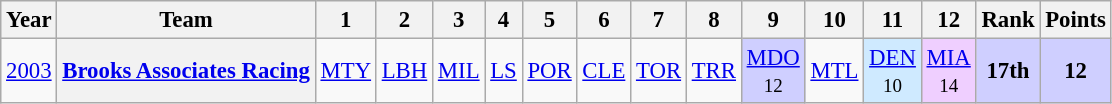<table class="wikitable" style="text-align:center; font-size:95%">
<tr>
<th>Year</th>
<th>Team</th>
<th>1</th>
<th>2</th>
<th>3</th>
<th>4</th>
<th>5</th>
<th>6</th>
<th>7</th>
<th>8</th>
<th>9</th>
<th>10</th>
<th>11</th>
<th>12</th>
<th>Rank</th>
<th>Points</th>
</tr>
<tr>
<td><a href='#'>2003</a></td>
<th><a href='#'>Brooks Associates Racing</a></th>
<td><a href='#'>MTY</a></td>
<td><a href='#'>LBH</a></td>
<td><a href='#'>MIL</a></td>
<td><a href='#'>LS</a></td>
<td><a href='#'>POR</a></td>
<td><a href='#'>CLE</a></td>
<td><a href='#'>TOR</a></td>
<td><a href='#'>TRR</a></td>
<td style="background:#CFCFFF;"><a href='#'>MDO</a><br><small>12</small></td>
<td><a href='#'>MTL</a></td>
<td style="background:#CFEAFF;"><a href='#'>DEN</a><br><small>10</small></td>
<td style="background:#EFCFFF;"><a href='#'>MIA</a><br><small>14</small></td>
<td style="background:#CFCFFF;"><strong>17th</strong></td>
<td style="background:#CFCFFF;"><strong>12</strong></td>
</tr>
</table>
